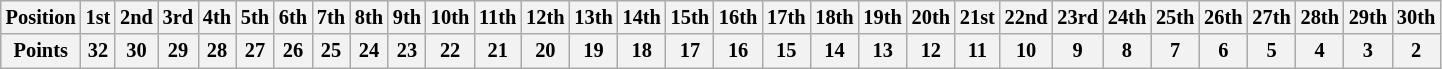<table class="wikitable" style="font-size: 85%">
<tr>
<th>Position</th>
<th>1st</th>
<th>2nd</th>
<th>3rd</th>
<th>4th</th>
<th>5th</th>
<th>6th</th>
<th>7th</th>
<th>8th</th>
<th>9th</th>
<th>10th</th>
<th>11th</th>
<th>12th</th>
<th>13th</th>
<th>14th</th>
<th>15th</th>
<th>16th</th>
<th>17th</th>
<th>18th</th>
<th>19th</th>
<th>20th</th>
<th>21st</th>
<th>22nd</th>
<th>23rd</th>
<th>24th</th>
<th>25th</th>
<th>26th</th>
<th>27th</th>
<th>28th</th>
<th>29th</th>
<th>30th</th>
</tr>
<tr>
<th>Points</th>
<th>32</th>
<th>30</th>
<th>29</th>
<th>28</th>
<th>27</th>
<th>26</th>
<th>25</th>
<th>24</th>
<th>23</th>
<th>22</th>
<th>21</th>
<th>20</th>
<th>19</th>
<th>18</th>
<th>17</th>
<th>16</th>
<th>15</th>
<th>14</th>
<th>13</th>
<th>12</th>
<th>11</th>
<th>10</th>
<th>9</th>
<th>8</th>
<th>7</th>
<th>6</th>
<th>5</th>
<th>4</th>
<th>3</th>
<th>2</th>
</tr>
</table>
